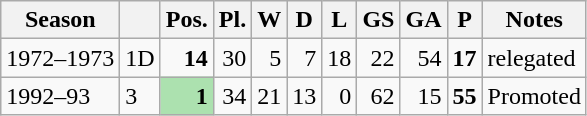<table class="wikitable">
<tr>
<th>Season</th>
<th></th>
<th>Pos.</th>
<th>Pl.</th>
<th>W</th>
<th>D</th>
<th>L</th>
<th>GS</th>
<th>GA</th>
<th>P</th>
<th>Notes</th>
</tr>
<tr>
<td>1972–1973</td>
<td>1D</td>
<td align=right><strong>14</strong></td>
<td align=right>30</td>
<td align=right>5</td>
<td align=right>7</td>
<td align=right>18</td>
<td align=right>22</td>
<td align=right>54</td>
<td align=right><strong>17</strong></td>
<td>relegated</td>
</tr>
<tr>
<td>1992–93</td>
<td>3</td>
<td align=right bgcolor="#ACE1AF"><strong>1</strong></td>
<td align=right>34</td>
<td align=right>21</td>
<td align=right>13</td>
<td align=right>0</td>
<td align=right>62</td>
<td align=right>15</td>
<td align=right><strong>55</strong></td>
<td>Promoted</td>
</tr>
</table>
